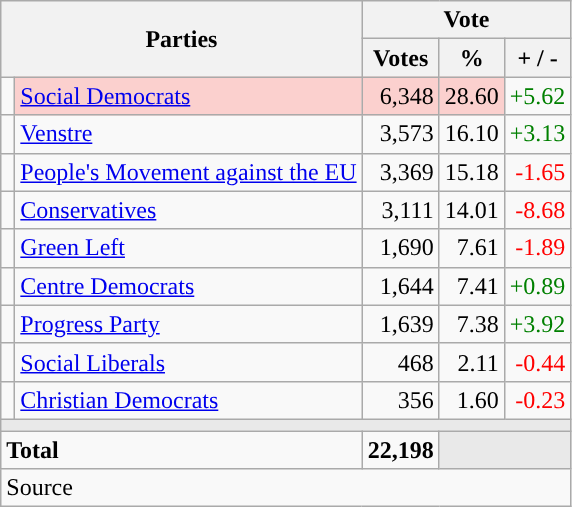<table class="wikitable" style="text-align:right;">
<tr>
<th style="text-align:centre;" rowspan="2" colspan="2" width="225">Parties</th>
<th colspan="3">Vote</th>
</tr>
<tr>
<th width="15">Votes</th>
<th width="15">%</th>
<th width="15">+ / -</th>
</tr>
<tr>
<td width="2" style="color:inherit;background:"></td>
<td bgcolor=#fbd0ce   align="left"><a href='#'>Social Democrats</a></td>
<td bgcolor=#fbd0ce>6,348</td>
<td bgcolor=#fbd0ce>28.60</td>
<td style=color:green;>+5.62</td>
</tr>
<tr>
<td width="2" style="color:inherit;background:"></td>
<td align="left"><a href='#'>Venstre</a></td>
<td>3,573</td>
<td>16.10</td>
<td style=color:green;>+3.13</td>
</tr>
<tr>
<td width="2" style="color:inherit;background:"></td>
<td align="left"><a href='#'>People's Movement against the EU</a></td>
<td>3,369</td>
<td>15.18</td>
<td style=color:red;>-1.65</td>
</tr>
<tr>
<td width="2" style="color:inherit;background:"></td>
<td align="left"><a href='#'>Conservatives</a></td>
<td>3,111</td>
<td>14.01</td>
<td style=color:red;>-8.68</td>
</tr>
<tr>
<td width="2" style="color:inherit;background:"></td>
<td align="left"><a href='#'>Green Left</a></td>
<td>1,690</td>
<td>7.61</td>
<td style=color:red;>-1.89</td>
</tr>
<tr>
<td width="2" style="color:inherit;background:"></td>
<td align="left"><a href='#'>Centre Democrats</a></td>
<td>1,644</td>
<td>7.41</td>
<td style=color:green;>+0.89</td>
</tr>
<tr>
<td width="2" style="color:inherit;background:"></td>
<td align="left"><a href='#'>Progress Party</a></td>
<td>1,639</td>
<td>7.38</td>
<td style=color:green;>+3.92</td>
</tr>
<tr>
<td width="2" style="color:inherit;background:"></td>
<td align="left"><a href='#'>Social Liberals</a></td>
<td>468</td>
<td>2.11</td>
<td style=color:red;>-0.44</td>
</tr>
<tr>
<td width="2" style="color:inherit;background:"></td>
<td align="left"><a href='#'>Christian Democrats</a></td>
<td>356</td>
<td>1.60</td>
<td style=color:red;>-0.23</td>
</tr>
<tr>
<td colspan="7" bgcolor="#E9E9E9"></td>
</tr>
<tr>
<td align="left" colspan="2"><strong>Total</strong></td>
<td><strong>22,198</strong></td>
<td bgcolor="#E9E9E9" colspan="2"></td>
</tr>
<tr>
<td align="left" colspan="6">Source</td>
</tr>
</table>
